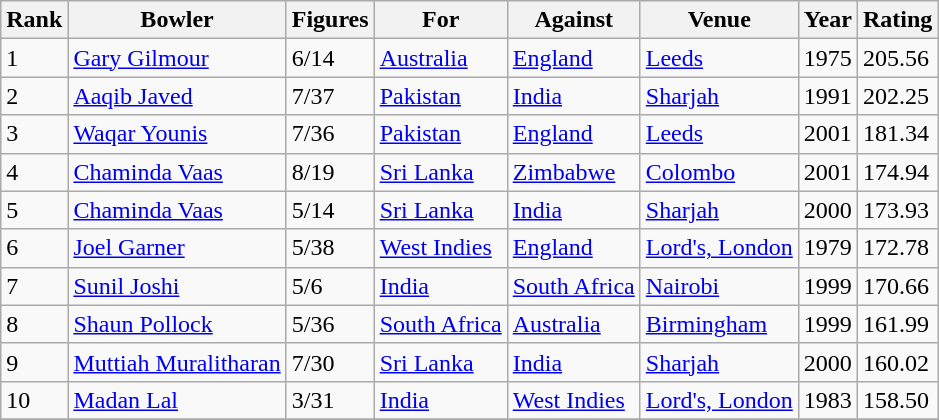<table class="wikitable">
<tr>
<th>Rank</th>
<th>Bowler</th>
<th>Figures</th>
<th>For</th>
<th>Against</th>
<th>Venue</th>
<th>Year</th>
<th>Rating</th>
</tr>
<tr>
<td>1</td>
<td><a href='#'>Gary Gilmour</a></td>
<td>6/14</td>
<td><a href='#'>Australia</a></td>
<td><a href='#'>England</a></td>
<td><a href='#'>Leeds</a></td>
<td>1975</td>
<td>205.56</td>
</tr>
<tr>
<td>2</td>
<td><a href='#'>Aaqib Javed</a></td>
<td>7/37</td>
<td><a href='#'>Pakistan</a></td>
<td><a href='#'>India</a></td>
<td><a href='#'>Sharjah</a></td>
<td>1991</td>
<td>202.25</td>
</tr>
<tr>
<td>3</td>
<td><a href='#'>Waqar Younis</a></td>
<td>7/36</td>
<td><a href='#'>Pakistan</a></td>
<td><a href='#'>England</a></td>
<td><a href='#'>Leeds</a></td>
<td>2001</td>
<td>181.34</td>
</tr>
<tr>
<td>4</td>
<td><a href='#'>Chaminda Vaas</a></td>
<td>8/19</td>
<td><a href='#'>Sri Lanka</a></td>
<td><a href='#'>Zimbabwe</a></td>
<td><a href='#'>Colombo</a></td>
<td>2001</td>
<td>174.94</td>
</tr>
<tr>
<td>5</td>
<td><a href='#'>Chaminda Vaas</a></td>
<td>5/14</td>
<td><a href='#'>Sri Lanka</a></td>
<td><a href='#'>India</a></td>
<td><a href='#'>Sharjah</a></td>
<td>2000</td>
<td>173.93</td>
</tr>
<tr>
<td>6</td>
<td><a href='#'>Joel Garner</a></td>
<td>5/38</td>
<td><a href='#'>West Indies</a></td>
<td><a href='#'>England</a></td>
<td><a href='#'>Lord's, London</a></td>
<td>1979</td>
<td>172.78</td>
</tr>
<tr>
<td>7</td>
<td><a href='#'>Sunil Joshi</a></td>
<td>5/6</td>
<td><a href='#'>India</a></td>
<td><a href='#'>South Africa</a></td>
<td><a href='#'>Nairobi</a></td>
<td>1999</td>
<td>170.66</td>
</tr>
<tr>
<td>8</td>
<td><a href='#'>Shaun Pollock</a></td>
<td>5/36</td>
<td><a href='#'>South Africa</a></td>
<td><a href='#'>Australia</a></td>
<td><a href='#'>Birmingham</a></td>
<td>1999</td>
<td>161.99</td>
</tr>
<tr>
<td>9</td>
<td><a href='#'>Muttiah Muralitharan</a></td>
<td>7/30</td>
<td><a href='#'>Sri Lanka</a></td>
<td><a href='#'>India</a></td>
<td><a href='#'>Sharjah</a></td>
<td>2000</td>
<td>160.02</td>
</tr>
<tr>
<td>10</td>
<td><a href='#'>Madan Lal</a></td>
<td>3/31</td>
<td><a href='#'>India</a></td>
<td><a href='#'>West Indies</a></td>
<td><a href='#'>Lord's, London</a></td>
<td>1983</td>
<td>158.50</td>
</tr>
<tr>
</tr>
</table>
